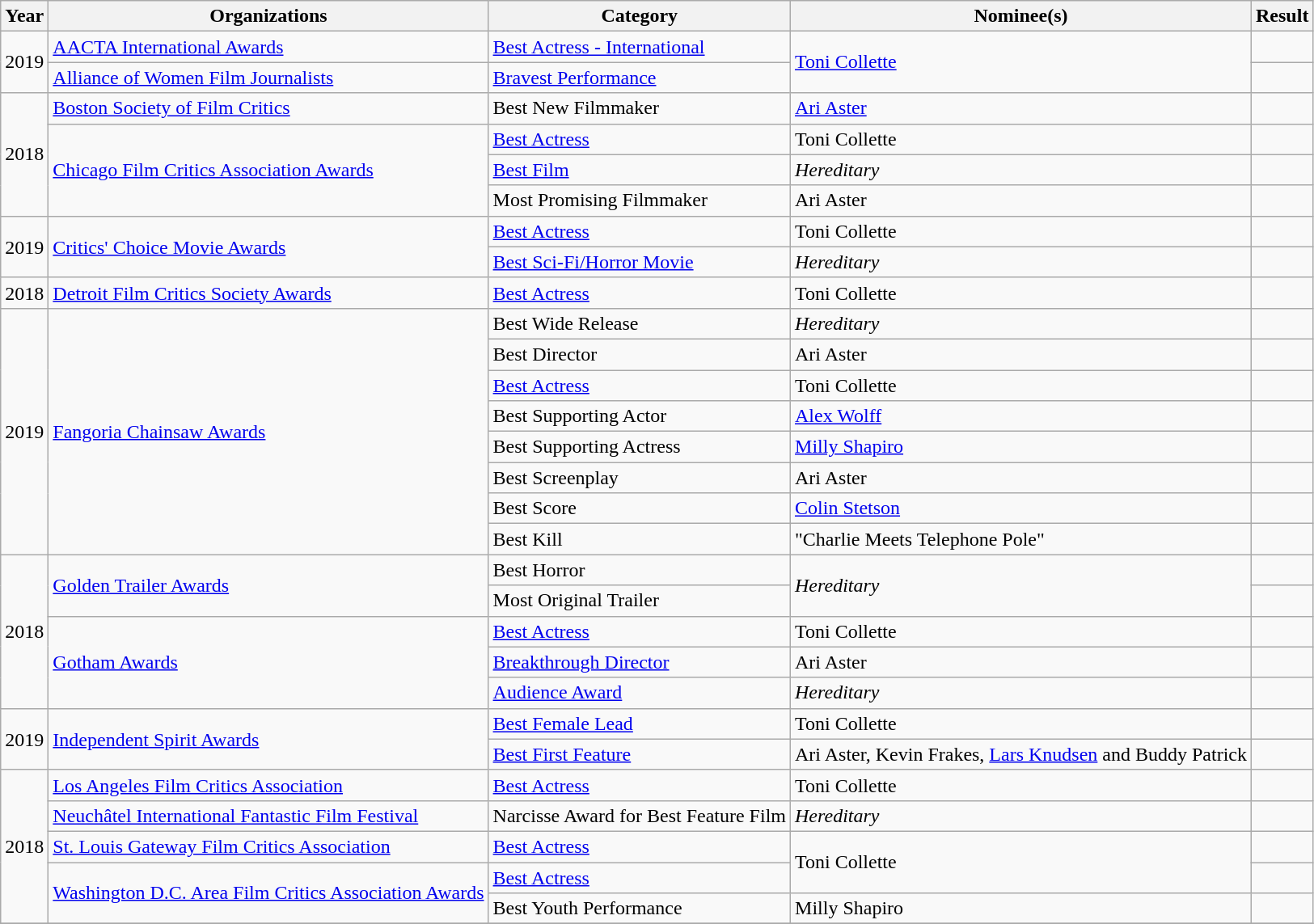<table class="wikitable sortable">
<tr>
<th>Year</th>
<th>Organizations</th>
<th>Category</th>
<th>Nominee(s)</th>
<th>Result</th>
</tr>
<tr>
<td rowspan="2">2019</td>
<td rowspan="1"><a href='#'>AACTA International Awards</a></td>
<td><a href='#'>Best Actress - International</a></td>
<td rowspan="2"><a href='#'>Toni Collette</a></td>
<td></td>
</tr>
<tr>
<td><a href='#'>Alliance of Women Film Journalists</a></td>
<td><a href='#'>Bravest Performance</a></td>
<td></td>
</tr>
<tr>
<td rowspan="4">2018</td>
<td><a href='#'>Boston Society of Film Critics</a></td>
<td>Best New Filmmaker</td>
<td><a href='#'>Ari Aster</a></td>
<td></td>
</tr>
<tr>
<td rowspan="3"><a href='#'>Chicago Film Critics Association Awards</a></td>
<td><a href='#'>Best Actress</a></td>
<td>Toni Collette</td>
<td></td>
</tr>
<tr>
<td><a href='#'>Best Film</a></td>
<td><em>Hereditary</em></td>
<td></td>
</tr>
<tr>
<td>Most Promising Filmmaker</td>
<td>Ari Aster</td>
<td></td>
</tr>
<tr>
<td rowspan="2">2019</td>
<td rowspan="2"><a href='#'>Critics' Choice Movie Awards</a></td>
<td><a href='#'>Best Actress</a></td>
<td>Toni Collette</td>
<td></td>
</tr>
<tr>
<td><a href='#'>Best Sci-Fi/Horror Movie</a></td>
<td><em>Hereditary</em></td>
<td></td>
</tr>
<tr>
<td>2018</td>
<td><a href='#'>Detroit Film Critics Society Awards</a></td>
<td><a href='#'>Best Actress</a></td>
<td>Toni Collette</td>
<td></td>
</tr>
<tr>
<td rowspan="8">2019</td>
<td rowspan="8"><a href='#'>Fangoria Chainsaw Awards</a></td>
<td>Best Wide Release</td>
<td><em>Hereditary</em></td>
<td></td>
</tr>
<tr>
<td>Best Director</td>
<td>Ari Aster</td>
<td></td>
</tr>
<tr>
<td><a href='#'>Best Actress</a></td>
<td>Toni Collette</td>
<td></td>
</tr>
<tr>
<td>Best Supporting Actor</td>
<td><a href='#'>Alex Wolff</a></td>
<td></td>
</tr>
<tr>
<td>Best Supporting Actress</td>
<td><a href='#'>Milly Shapiro</a></td>
<td></td>
</tr>
<tr>
<td>Best Screenplay</td>
<td>Ari Aster</td>
<td></td>
</tr>
<tr>
<td>Best Score</td>
<td><a href='#'>Colin Stetson</a></td>
<td></td>
</tr>
<tr>
<td>Best Kill</td>
<td>"Charlie Meets Telephone Pole"</td>
<td></td>
</tr>
<tr>
<td rowspan="5">2018</td>
<td rowspan="2"><a href='#'>Golden Trailer Awards</a></td>
<td>Best Horror</td>
<td rowspan="2"><em>Hereditary</em></td>
<td></td>
</tr>
<tr>
<td>Most Original Trailer</td>
<td></td>
</tr>
<tr>
<td rowspan="3"><a href='#'>Gotham Awards</a></td>
<td><a href='#'>Best Actress</a></td>
<td>Toni Collette</td>
<td></td>
</tr>
<tr>
<td><a href='#'>Breakthrough Director</a></td>
<td>Ari Aster</td>
<td></td>
</tr>
<tr>
<td><a href='#'>Audience Award</a></td>
<td><em>Hereditary</em></td>
<td></td>
</tr>
<tr>
<td rowspan="2">2019</td>
<td rowspan="2"><a href='#'>Independent Spirit Awards</a></td>
<td><a href='#'>Best Female Lead</a></td>
<td>Toni Collette</td>
<td></td>
</tr>
<tr>
<td><a href='#'>Best First Feature</a></td>
<td>Ari Aster, Kevin Frakes, <a href='#'>Lars Knudsen</a> and Buddy Patrick</td>
<td></td>
</tr>
<tr>
<td rowspan="5">2018</td>
<td><a href='#'>Los Angeles Film Critics Association</a></td>
<td><a href='#'>Best Actress</a></td>
<td>Toni Collette</td>
<td></td>
</tr>
<tr>
<td><a href='#'>Neuchâtel International Fantastic Film Festival</a></td>
<td>Narcisse Award for Best Feature Film</td>
<td><em>Hereditary</em></td>
<td></td>
</tr>
<tr>
<td><a href='#'>St. Louis Gateway Film Critics Association</a></td>
<td><a href='#'>Best Actress</a></td>
<td rowspan="2">Toni Collette</td>
<td></td>
</tr>
<tr>
<td rowspan="2"><a href='#'>Washington D.C. Area Film Critics Association Awards</a></td>
<td><a href='#'>Best Actress</a></td>
<td></td>
</tr>
<tr>
<td>Best Youth Performance</td>
<td>Milly Shapiro</td>
<td></td>
</tr>
<tr>
</tr>
</table>
